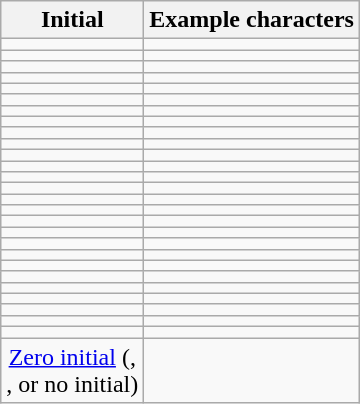<table class="wikitable" style="text-align:center;">
<tr>
<th>Initial</th>
<th>Example characters</th>
</tr>
<tr>
<td></td>
<td></td>
</tr>
<tr>
<td></td>
<td></td>
</tr>
<tr>
<td></td>
<td></td>
</tr>
<tr>
<td></td>
<td></td>
</tr>
<tr>
<td></td>
<td></td>
</tr>
<tr>
<td></td>
<td></td>
</tr>
<tr>
<td></td>
<td></td>
</tr>
<tr>
<td></td>
<td></td>
</tr>
<tr>
<td></td>
<td></td>
</tr>
<tr>
<td></td>
<td></td>
</tr>
<tr>
<td></td>
<td></td>
</tr>
<tr>
<td></td>
<td></td>
</tr>
<tr>
<td></td>
<td></td>
</tr>
<tr>
<td></td>
<td></td>
</tr>
<tr>
<td></td>
<td></td>
</tr>
<tr>
<td></td>
<td></td>
</tr>
<tr>
<td></td>
<td></td>
</tr>
<tr>
<td></td>
<td></td>
</tr>
<tr>
<td></td>
<td></td>
</tr>
<tr>
<td></td>
<td></td>
</tr>
<tr>
<td></td>
<td></td>
</tr>
<tr>
<td></td>
<td></td>
</tr>
<tr>
<td></td>
<td></td>
</tr>
<tr>
<td></td>
<td></td>
</tr>
<tr>
<td></td>
<td></td>
</tr>
<tr>
<td></td>
<td></td>
</tr>
<tr>
<td></td>
<td></td>
</tr>
<tr>
<td><a href='#'>Zero initial</a> (,<br>, or no initial)</td>
<td></td>
</tr>
</table>
